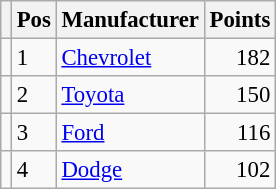<table class="wikitable" style="font-size: 95%;">
<tr>
<th></th>
<th>Pos</th>
<th>Manufacturer</th>
<th>Points</th>
</tr>
<tr>
<td align="left"></td>
<td>1</td>
<td><a href='#'>Chevrolet</a></td>
<td style="text-align:right;">182</td>
</tr>
<tr>
<td align="left"></td>
<td>2</td>
<td><a href='#'>Toyota</a></td>
<td style="text-align:right;">150</td>
</tr>
<tr>
<td align="left"></td>
<td>3</td>
<td><a href='#'>Ford</a></td>
<td style="text-align:right;">116</td>
</tr>
<tr>
<td align="left"></td>
<td>4</td>
<td><a href='#'>Dodge</a></td>
<td style="text-align:right;">102</td>
</tr>
</table>
